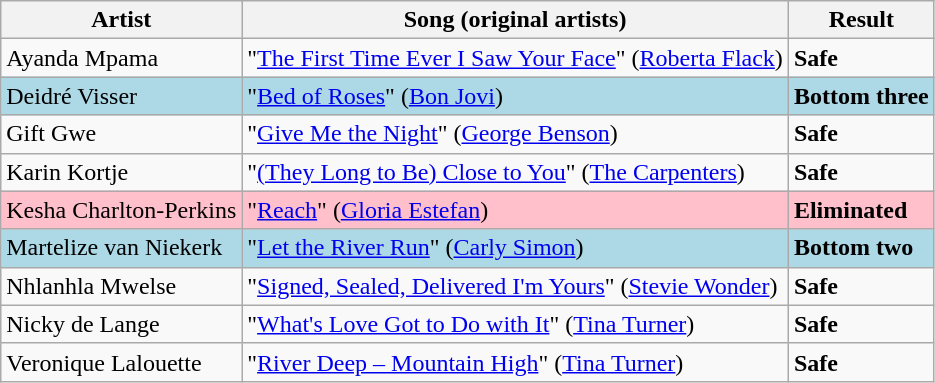<table class=wikitable>
<tr>
<th>Artist</th>
<th>Song (original artists)</th>
<th>Result</th>
</tr>
<tr>
<td>Ayanda Mpama</td>
<td>"<a href='#'>The First Time Ever I Saw Your Face</a>" (<a href='#'>Roberta Flack</a>)</td>
<td><strong>Safe</strong></td>
</tr>
<tr style="background:lightblue;">
<td>Deidré Visser</td>
<td>"<a href='#'>Bed of Roses</a>" (<a href='#'>Bon Jovi</a>)</td>
<td><strong>Bottom three</strong></td>
</tr>
<tr>
<td>Gift Gwe</td>
<td>"<a href='#'>Give Me the Night</a>" (<a href='#'>George Benson</a>)</td>
<td><strong>Safe</strong></td>
</tr>
<tr>
<td>Karin Kortje</td>
<td>"<a href='#'>(They Long to Be) Close to You</a>" (<a href='#'>The Carpenters</a>)</td>
<td><strong>Safe</strong></td>
</tr>
<tr style="background:pink;">
<td>Kesha Charlton-Perkins</td>
<td>"<a href='#'>Reach</a>" (<a href='#'>Gloria Estefan</a>)</td>
<td><strong>Eliminated</strong></td>
</tr>
<tr style="background:lightblue;">
<td>Martelize van Niekerk</td>
<td>"<a href='#'>Let the River Run</a>" (<a href='#'>Carly Simon</a>)</td>
<td><strong>Bottom two</strong></td>
</tr>
<tr>
<td>Nhlanhla Mwelse</td>
<td>"<a href='#'>Signed, Sealed, Delivered I'm Yours</a>" (<a href='#'>Stevie Wonder</a>)</td>
<td><strong>Safe</strong></td>
</tr>
<tr>
<td>Nicky de Lange</td>
<td>"<a href='#'>What's Love Got to Do with It</a>" (<a href='#'>Tina Turner</a>)</td>
<td><strong>Safe</strong></td>
</tr>
<tr>
<td>Veronique Lalouette</td>
<td>"<a href='#'>River Deep – Mountain High</a>" (<a href='#'>Tina Turner</a>)</td>
<td><strong>Safe</strong></td>
</tr>
</table>
